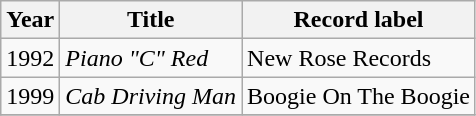<table class="wikitable sortable">
<tr>
<th>Year</th>
<th>Title</th>
<th>Record label</th>
</tr>
<tr>
<td>1992</td>
<td><em>Piano "C" Red</em></td>
<td align="left">New Rose Records</td>
</tr>
<tr>
<td>1999</td>
<td><em>Cab Driving Man</em></td>
<td align="left">Boogie On The Boogie</td>
</tr>
<tr>
</tr>
</table>
